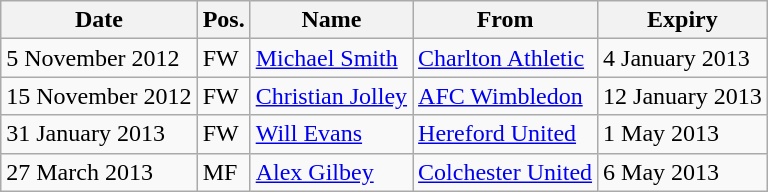<table class="wikitable">
<tr>
<th>Date</th>
<th>Pos.</th>
<th>Name</th>
<th>From</th>
<th>Expiry</th>
</tr>
<tr>
<td>5 November 2012</td>
<td>FW</td>
<td> <a href='#'>Michael Smith</a></td>
<td><a href='#'>Charlton Athletic</a></td>
<td>4 January 2013</td>
</tr>
<tr>
<td>15 November 2012</td>
<td>FW</td>
<td> <a href='#'>Christian Jolley</a></td>
<td><a href='#'>AFC Wimbledon</a></td>
<td>12 January 2013</td>
</tr>
<tr>
<td>31 January 2013</td>
<td>FW</td>
<td> <a href='#'>Will Evans</a></td>
<td><a href='#'>Hereford United</a></td>
<td>1 May 2013</td>
</tr>
<tr>
<td>27 March 2013</td>
<td>MF</td>
<td> <a href='#'>Alex Gilbey</a></td>
<td><a href='#'>Colchester United</a></td>
<td>6 May 2013</td>
</tr>
</table>
